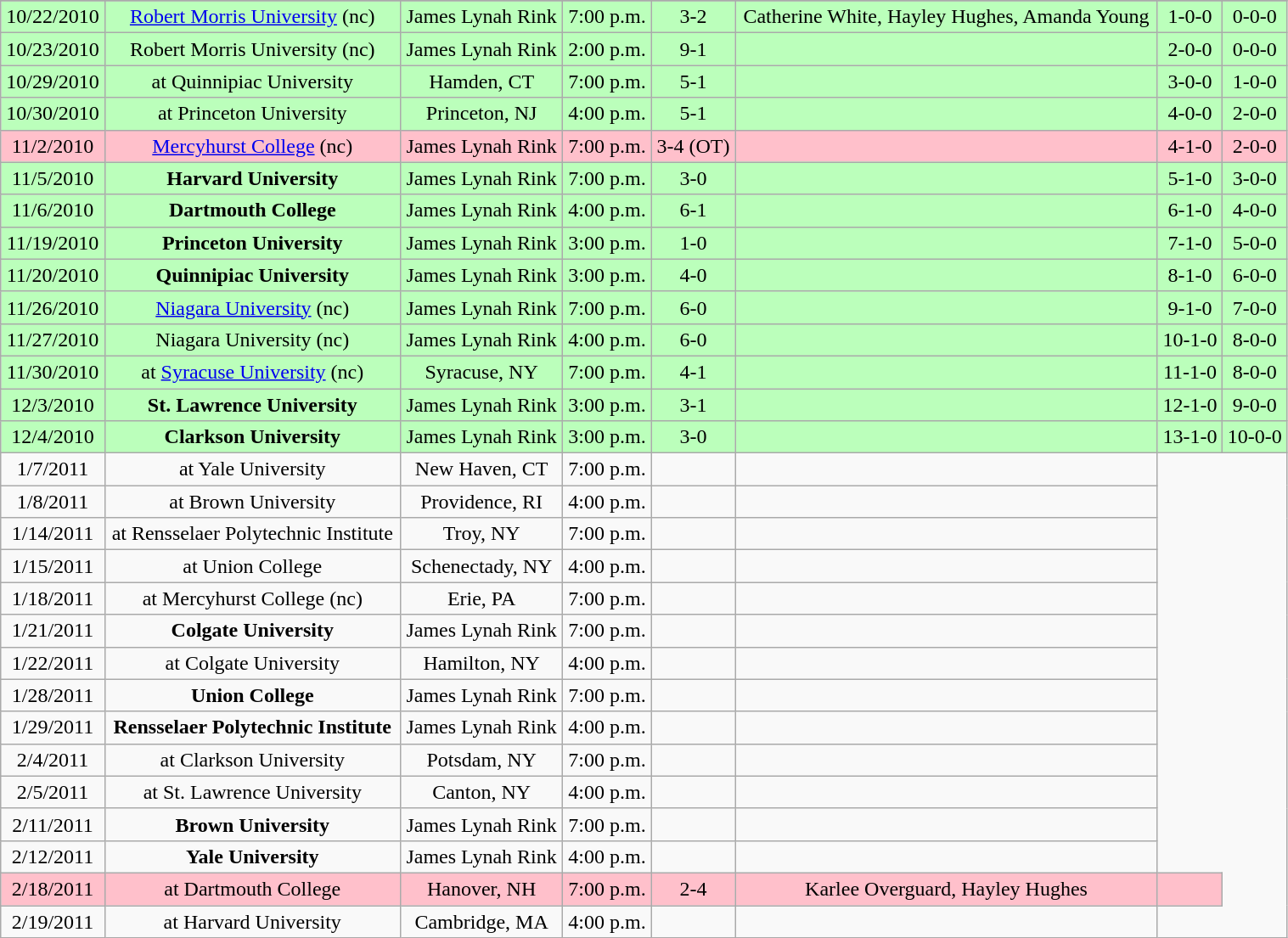<table class="wikitable" style="width:80%;">
<tr>
</tr>
<tr style="text-align:center; background:#bfb;">
<td>10/22/2010</td>
<td><a href='#'>Robert Morris University</a> (nc)</td>
<td>James Lynah Rink</td>
<td>7:00 p.m.</td>
<td>3-2</td>
<td>Catherine White, Hayley Hughes, Amanda Young </td>
<td>1-0-0</td>
<td>0-0-0</td>
</tr>
<tr style="text-align:center; background:#bfb;">
<td>10/23/2010</td>
<td>Robert Morris University (nc)</td>
<td>James Lynah Rink</td>
<td>2:00 p.m.</td>
<td>9-1</td>
<td></td>
<td>2-0-0</td>
<td>0-0-0</td>
</tr>
<tr style="text-align:center; background:#bfb;">
<td>10/29/2010</td>
<td>at Quinnipiac University</td>
<td>Hamden, CT</td>
<td>7:00 p.m.</td>
<td>5-1</td>
<td></td>
<td>3-0-0</td>
<td>1-0-0</td>
</tr>
<tr style="text-align:center; background:#bfb;">
<td>10/30/2010</td>
<td>at Princeton University</td>
<td>Princeton, NJ</td>
<td>4:00 p.m.</td>
<td>5-1</td>
<td></td>
<td>4-0-0</td>
<td>2-0-0</td>
</tr>
<tr style="text-align:center; background:pink;">
<td>11/2/2010</td>
<td><a href='#'>Mercyhurst College</a> (nc)</td>
<td>James Lynah Rink</td>
<td>7:00 p.m.</td>
<td>3-4 (OT)</td>
<td></td>
<td>4-1-0</td>
<td>2-0-0</td>
</tr>
<tr style="text-align:center; background:#bfb;">
<td>11/5/2010</td>
<td><strong>Harvard University </strong></td>
<td>James Lynah Rink</td>
<td>7:00 p.m.</td>
<td>3-0</td>
<td></td>
<td>5-1-0</td>
<td>3-0-0</td>
</tr>
<tr style="text-align:center; background:#bfb;">
<td>11/6/2010</td>
<td><strong>Dartmouth College </strong></td>
<td>James Lynah Rink</td>
<td>4:00 p.m.</td>
<td>6-1</td>
<td></td>
<td>6-1-0</td>
<td>4-0-0</td>
</tr>
<tr style="text-align:center; background:#bfb;">
<td>11/19/2010</td>
<td><strong>Princeton University </strong></td>
<td>James Lynah Rink</td>
<td>3:00 p.m.</td>
<td>1-0</td>
<td></td>
<td>7-1-0</td>
<td>5-0-0</td>
</tr>
<tr style="text-align:center; background:#bfb;">
<td>11/20/2010</td>
<td><strong>Quinnipiac University </strong></td>
<td>James Lynah Rink</td>
<td>3:00 p.m.</td>
<td>4-0</td>
<td></td>
<td>8-1-0</td>
<td>6-0-0</td>
</tr>
<tr style="text-align:center; background:#bfb;">
<td>11/26/2010</td>
<td><a href='#'>Niagara University</a> (nc)</td>
<td>James Lynah Rink</td>
<td>7:00 p.m.</td>
<td>6-0</td>
<td></td>
<td>9-1-0</td>
<td>7-0-0</td>
</tr>
<tr style="text-align:center; background:#bfb;">
<td>11/27/2010</td>
<td>Niagara University (nc)</td>
<td>James Lynah Rink</td>
<td>4:00 p.m.</td>
<td>6-0</td>
<td></td>
<td>10-1-0</td>
<td>8-0-0</td>
</tr>
<tr style="text-align:center; background:#bfb;">
<td>11/30/2010</td>
<td>at <a href='#'>Syracuse University</a> (nc)</td>
<td>Syracuse, NY</td>
<td>7:00 p.m.</td>
<td>4-1</td>
<td></td>
<td>11-1-0</td>
<td>8-0-0</td>
</tr>
<tr style="text-align:center; background:#bfb;">
<td>12/3/2010</td>
<td><strong>St. Lawrence University </strong></td>
<td>James Lynah Rink</td>
<td>3:00 p.m.</td>
<td>3-1</td>
<td></td>
<td>12-1-0</td>
<td>9-0-0</td>
</tr>
<tr style="text-align:center; background:#bfb;">
<td>12/4/2010</td>
<td><strong>Clarkson University </strong></td>
<td>James Lynah Rink</td>
<td>3:00 p.m.</td>
<td>3-0</td>
<td></td>
<td>13-1-0</td>
<td>10-0-0</td>
</tr>
<tr style="text-align:center;" bgcolor="">
<td>1/7/2011</td>
<td>at Yale University</td>
<td>New Haven, CT</td>
<td>7:00 p.m.</td>
<td></td>
<td></td>
</tr>
<tr style="text-align:center;" bgcolor="">
<td>1/8/2011</td>
<td>at Brown University</td>
<td>Providence, RI</td>
<td>4:00 p.m.</td>
<td></td>
<td></td>
</tr>
<tr style="text-align:center;" bgcolor="">
<td>1/14/2011</td>
<td>at Rensselaer Polytechnic Institute</td>
<td>Troy, NY</td>
<td>7:00 p.m.</td>
<td></td>
<td></td>
</tr>
<tr style="text-align:center;" bgcolor="">
<td>1/15/2011</td>
<td>at Union College</td>
<td>Schenectady, NY</td>
<td>4:00 p.m.</td>
<td></td>
<td></td>
</tr>
<tr style="text-align:center;" bgcolor="">
<td>1/18/2011</td>
<td>at Mercyhurst College (nc)</td>
<td>Erie, PA</td>
<td>7:00 p.m.</td>
<td></td>
<td></td>
</tr>
<tr style="text-align:center;" bgcolor="">
<td>1/21/2011</td>
<td><strong>Colgate University</strong></td>
<td>James Lynah Rink</td>
<td>7:00 p.m.</td>
<td></td>
<td></td>
</tr>
<tr style="text-align:center;" bgcolor="">
<td>1/22/2011</td>
<td>at Colgate University</td>
<td>Hamilton, NY</td>
<td>4:00 p.m.</td>
<td></td>
<td></td>
</tr>
<tr style="text-align:center;" bgcolor="">
<td>1/28/2011</td>
<td><strong>Union College </strong></td>
<td>James Lynah Rink</td>
<td>7:00 p.m.</td>
<td></td>
<td></td>
</tr>
<tr style="text-align:center;" bgcolor="">
<td>1/29/2011</td>
<td><strong>Rensselaer Polytechnic Institute</strong></td>
<td>James Lynah Rink</td>
<td>4:00 p.m.</td>
<td></td>
<td></td>
</tr>
<tr style="text-align:center;" bgcolor="">
<td>2/4/2011</td>
<td>at Clarkson University</td>
<td>Potsdam, NY</td>
<td>7:00 p.m.</td>
<td></td>
<td></td>
</tr>
<tr style="text-align:center;" bgcolor="">
<td>2/5/2011</td>
<td>at St. Lawrence University</td>
<td>Canton, NY</td>
<td>4:00 p.m.</td>
<td></td>
<td></td>
</tr>
<tr style="text-align:center;" bgcolor="">
<td>2/11/2011</td>
<td><strong>Brown University </strong></td>
<td>James Lynah Rink</td>
<td>7:00 p.m.</td>
<td></td>
<td></td>
</tr>
<tr style="text-align:center;" bgcolor="">
<td>2/12/2011</td>
<td><strong>Yale University</strong></td>
<td>James Lynah Rink</td>
<td>4:00 p.m.</td>
<td></td>
<td></td>
</tr>
<tr style="text-align:center;" bgcolor="pink">
<td>2/18/2011</td>
<td>at Dartmouth College</td>
<td>Hanover, NH</td>
<td>7:00 p.m.</td>
<td>2-4</td>
<td>Karlee Overguard, Hayley Hughes</td>
<td></td>
</tr>
<tr style="text-align:center;" bgcolor="">
<td>2/19/2011</td>
<td>at Harvard University</td>
<td>Cambridge, MA</td>
<td>4:00 p.m.</td>
<td></td>
<td></td>
</tr>
</table>
